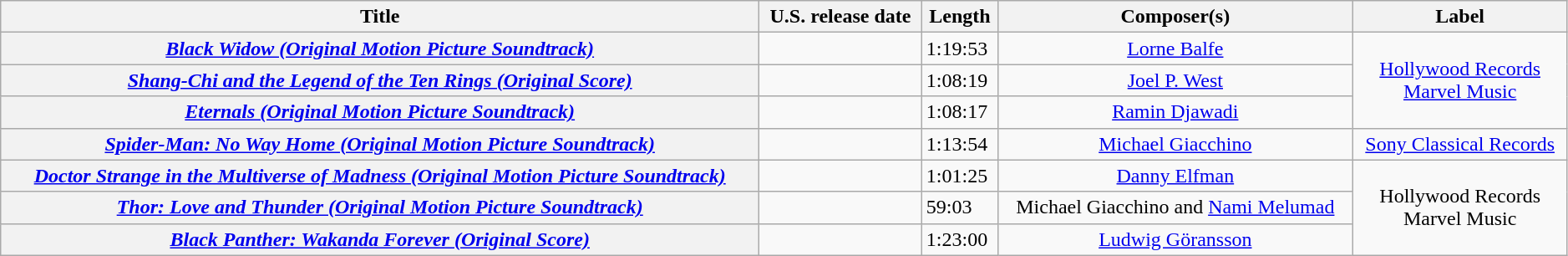<table class="wikitable plainrowheaders" style="text-align: center; width: 99%;">
<tr>
<th scope="col">Title</th>
<th scope="col">U.S. release date</th>
<th scope="col">Length</th>
<th scope="col">Composer(s)</th>
<th scope="col">Label</th>
</tr>
<tr>
<th scope="row"><em><a href='#'>Black Widow (Original Motion Picture Soundtrack)</a></em></th>
<td style="text-align: left;"></td>
<td style="text-align: left;">1:19:53</td>
<td><a href='#'>Lorne Balfe</a></td>
<td rowspan="3"><a href='#'>Hollywood Records</a><br><a href='#'>Marvel Music</a></td>
</tr>
<tr>
<th scope="row"><em><a href='#'>Shang-Chi and the Legend of the Ten Rings (Original Score)</a></em></th>
<td style="text-align: left;"></td>
<td style="text-align: left;">1:08:19</td>
<td><a href='#'>Joel P. West</a></td>
</tr>
<tr>
<th scope="row"><em><a href='#'>Eternals (Original Motion Picture Soundtrack)</a></em></th>
<td style="text-align: left;"></td>
<td style="text-align: left;">1:08:17</td>
<td><a href='#'>Ramin Djawadi</a></td>
</tr>
<tr>
<th scope="row"><em><a href='#'>Spider-Man: No Way Home (Original Motion Picture Soundtrack)</a></em></th>
<td style="text-align: left;"></td>
<td style="text-align: left;">1:13:54</td>
<td><a href='#'>Michael Giacchino</a></td>
<td><a href='#'>Sony Classical Records</a></td>
</tr>
<tr>
<th scope="row"><em><a href='#'>Doctor Strange in the Multiverse of Madness (Original Motion Picture Soundtrack)</a></em></th>
<td style="text-align: left;"></td>
<td style="text-align: left;">1:01:25</td>
<td><a href='#'>Danny Elfman</a></td>
<td rowspan="3">Hollywood Records<br>Marvel Music</td>
</tr>
<tr>
<th scope="row"><em><a href='#'>Thor: Love and Thunder (Original Motion Picture Soundtrack)</a></em></th>
<td style="text-align: left;"></td>
<td style="text-align: left;">59:03</td>
<td>Michael Giacchino and <a href='#'>Nami Melumad</a></td>
</tr>
<tr>
<th scope="row"><em><a href='#'>Black Panther: Wakanda Forever (Original Score)</a></em></th>
<td style="text-align: left;"></td>
<td style="text-align: left;">1:23:00</td>
<td><a href='#'>Ludwig Göransson</a></td>
</tr>
</table>
